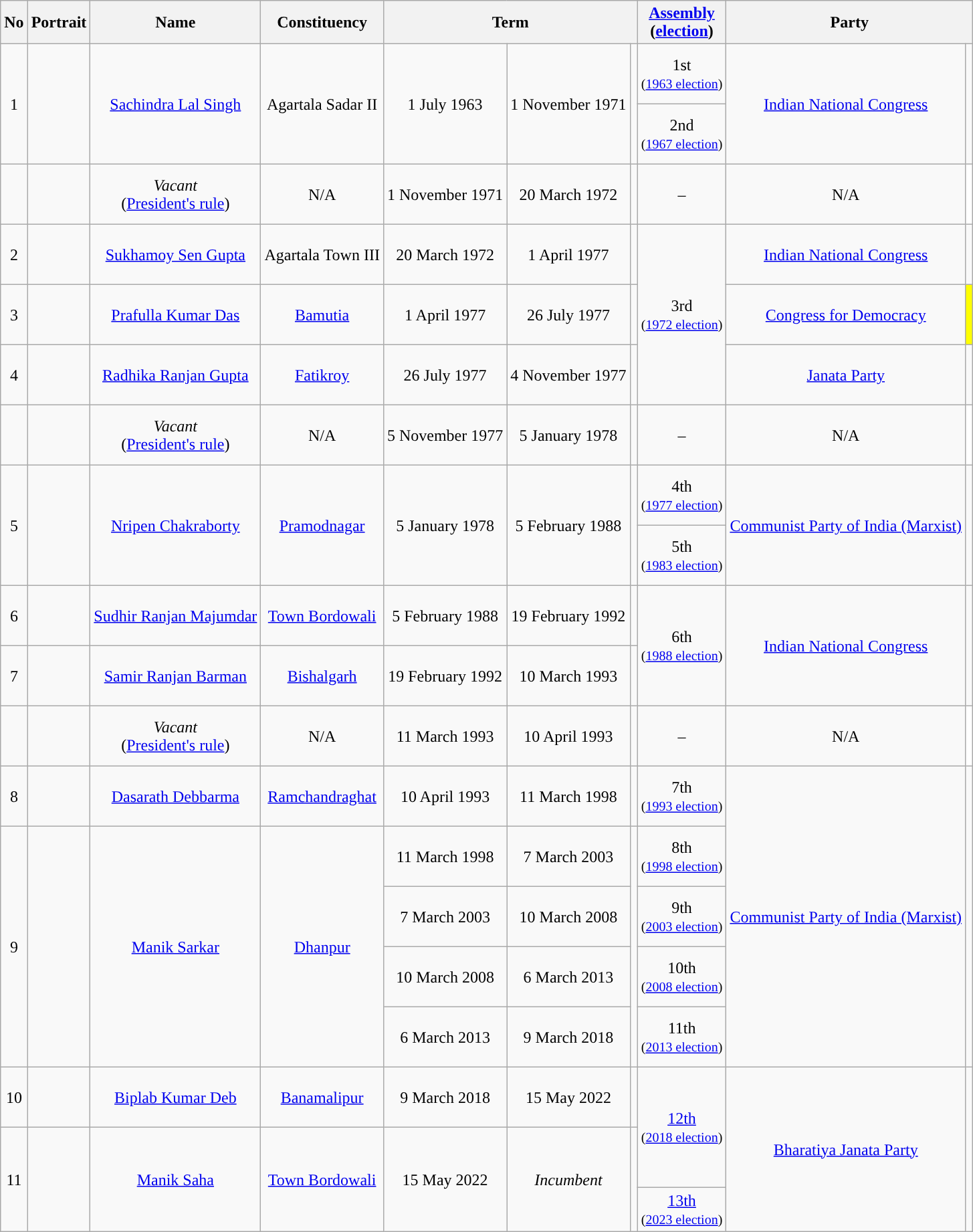<table class="wikitable">
<tr>
<th scope=col>No</th>
<th>Portrait</th>
<th scope=col>Name</th>
<th scope=col>Constituency</th>
<th scope=col colspan=3>Term</th>
<th><a href='#'>Assembly</a><br>(<a href='#'>election</a>)</th>
<th scope=col colspan=2>Party</th>
</tr>
<tr style="text-align:center; height: 60px;">
<td rowspan="2">1</td>
<td rowspan="2"></td>
<td rowspan="2"><a href='#'>Sachindra Lal Singh</a></td>
<td rowspan="2">Agartala Sadar II</td>
<td rowspan="2">1 July 1963</td>
<td rowspan="2">1 November 1971</td>
<td rowspan="2"></td>
<td>1st<br><small>(<a href='#'>1963 election</a>)</small></td>
<td rowspan="2"><a href='#'>Indian National Congress</a></td>
<td rowspan="2" style="background-color: "></td>
</tr>
<tr style="text-align:center; height: 60px;">
<td>2nd<br><small>(<a href='#'>1967 election</a>)</small></td>
</tr>
<tr style="text-align:center; height: 60px;">
<td></td>
<td></td>
<td><em>Vacant</em><br>(<a href='#'>President's rule</a>)</td>
<td>N/A</td>
<td>1 November 1971</td>
<td>20 March 1972</td>
<td></td>
<td>–</td>
<td>N/A</td>
<td style="background-color: white"></td>
</tr>
<tr style="text-align:center; height: 60px;">
<td>2</td>
<td></td>
<td><a href='#'>Sukhamoy Sen Gupta</a></td>
<td>Agartala Town III</td>
<td>20 March 1972</td>
<td>1 April 1977</td>
<td></td>
<td rowspan="3">3rd<br><small>(<a href='#'>1972 election</a>)</small></td>
<td><a href='#'>Indian National Congress</a></td>
<td style="background-color: "></td>
</tr>
<tr style="text-align:center; height: 60px;">
<td>3</td>
<td></td>
<td><a href='#'>Prafulla Kumar Das</a></td>
<td><a href='#'>Bamutia</a></td>
<td>1 April 1977</td>
<td>26 July 1977</td>
<td></td>
<td><a href='#'>Congress for Democracy</a></td>
<td style="background-color:yellow"></td>
</tr>
<tr style="text-align:center; height: 60px;">
<td>4</td>
<td></td>
<td><a href='#'>Radhika Ranjan Gupta</a></td>
<td><a href='#'>Fatikroy</a></td>
<td>26 July 1977</td>
<td>4 November 1977</td>
<td></td>
<td><a href='#'>Janata Party</a></td>
<td style="background-color: "></td>
</tr>
<tr style="text-align:center; height: 60px;">
<td></td>
<td></td>
<td><em>Vacant</em><br>(<a href='#'>President's rule</a>)</td>
<td>N/A</td>
<td>5 November 1977</td>
<td>5 January 1978</td>
<td></td>
<td>–</td>
<td>N/A</td>
<td style="background-color: white"></td>
</tr>
<tr style="text-align:center; height: 60px;">
<td rowspan="2">5</td>
<td rowspan="2"></td>
<td rowspan="2"><a href='#'>Nripen Chakraborty</a></td>
<td rowspan="2"><a href='#'>Pramodnagar</a></td>
<td rowspan="2">5 January 1978</td>
<td rowspan="2">5 February 1988</td>
<td rowspan="2"></td>
<td>4th<br><small>(<a href='#'>1977 election</a>)</small></td>
<td rowspan="2"><a href='#'>Communist Party of India (Marxist)</a></td>
<td rowspan="2" style="background-color: "></td>
</tr>
<tr style="text-align:center; height: 60px;">
<td>5th<br><small>(<a href='#'>1983 election</a>)</small></td>
</tr>
<tr style="text-align:center; height: 60px;">
<td>6</td>
<td></td>
<td><a href='#'>Sudhir Ranjan Majumdar</a></td>
<td><a href='#'>Town Bordowali</a></td>
<td>5 February 1988</td>
<td>19 February 1992</td>
<td></td>
<td rowspan="2">6th<br><small>(<a href='#'>1988 election</a>)</small></td>
<td rowspan="2"><a href='#'>Indian National Congress</a></td>
<td rowspan="2" style="background-color: "></td>
</tr>
<tr style="text-align:center; height: 60px;">
<td>7</td>
<td></td>
<td><a href='#'>Samir Ranjan Barman</a></td>
<td><a href='#'>Bishalgarh</a></td>
<td>19 February 1992</td>
<td>10 March 1993</td>
<td></td>
</tr>
<tr style="text-align:center; height: 60px;">
<td></td>
<td></td>
<td><em>Vacant</em><br>(<a href='#'>President's rule</a>)</td>
<td>N/A</td>
<td>11 March 1993</td>
<td>10 April 1993</td>
<td></td>
<td>–</td>
<td>N/A</td>
<td style="background-color: white"></td>
</tr>
<tr style="text-align:center; height: 60px;">
<td>8</td>
<td></td>
<td><a href='#'>Dasarath Debbarma</a></td>
<td><a href='#'>Ramchandraghat</a></td>
<td>10 April 1993</td>
<td>11 March 1998</td>
<td></td>
<td>7th<br><small>(<a href='#'>1993 election</a>)</small></td>
<td rowspan="5"><a href='#'>Communist Party of India (Marxist)</a></td>
<td rowspan="5" style="background-color: "></td>
</tr>
<tr style="text-align:center; height: 60px;"|>
<td rowspan="4">9</td>
<td rowspan="4"></td>
<td rowspan="4"><a href='#'>Manik Sarkar</a></td>
<td rowspan="4"><a href='#'>Dhanpur</a></td>
<td>11 March 1998</td>
<td>7 March 2003</td>
<td rowspan="4"></td>
<td>8th<br><small>(<a href='#'>1998 election</a>)</small></td>
</tr>
<tr style="text-align:center; height: 60px;">
<td>7 March 2003</td>
<td>10 March 2008</td>
<td>9th<br><small>(<a href='#'>2003 election</a>)</small></td>
</tr>
<tr style="text-align:center; height: 60px;">
<td>10 March 2008</td>
<td>6 March 2013</td>
<td>10th<br><small>(<a href='#'>2008 election</a>)</small></td>
</tr>
<tr style="text-align:center; height: 60px;">
<td>6 March 2013</td>
<td>9 March 2018</td>
<td>11th<br><small>(<a href='#'>2013 election</a>)</small></td>
</tr>
<tr style="text-align:center; height: 60px;" |>
<td>10</td>
<td></td>
<td><a href='#'>Biplab Kumar Deb</a></td>
<td><a href='#'>Banamalipur</a></td>
<td>9 March 2018</td>
<td>15 May 2022</td>
<td></td>
<td rowspan=2><a href='#'>12th</a><br><small>(<a href='#'>2018 election</a>)</small></td>
<td rowspan="3"><a href='#'>Bharatiya Janata Party</a></td>
<td rowspan="3" style="background-color: "></td>
</tr>
<tr style="text-align:center; height: 60px;" |>
<td rowspan="2">11</td>
<td rowspan="2"></td>
<td rowspan="2"><a href='#'>Manik Saha</a></td>
<td rowspan="2"><a href='#'>Town Bordowali</a></td>
<td rowspan="2">15 May 2022</td>
<td rowspan="2"><em>Incumbent</em></td>
<td rowspan="2"></td>
</tr>
<tr style="text-align:center;">
<td><a href='#'>13th</a><br><small>(<a href='#'>2023 election</a>)</small></td>
</tr>
</table>
